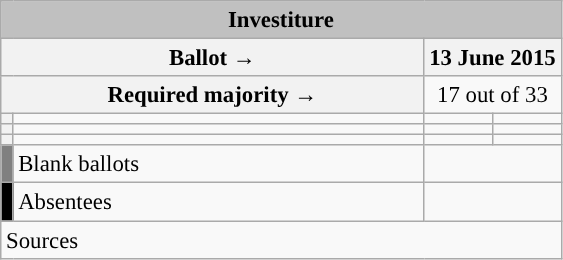<table class="wikitable" style="text-align:center; font-size:95%;">
<tr>
<td colspan="4" align="center" bgcolor="#C0C0C0"><strong>Investiture</strong></td>
</tr>
<tr>
<th colspan="2" width="275px">Ballot →</th>
<th colspan="2">13 June 2015</th>
</tr>
<tr>
<th colspan="2">Required majority →</th>
<td colspan="2">17 out of 33</td>
</tr>
<tr>
<th width="1px" style="background:"></th>
<td align="left"></td>
<td></td>
<td></td>
</tr>
<tr>
<th style="color:inherit;background:"></th>
<td align="left"></td>
<td></td>
<td></td>
</tr>
<tr>
<th style="color:inherit;background:"></th>
<td align="left"></td>
<td></td>
<td></td>
</tr>
<tr>
<th style="color:inherit;background:gray;"></th>
<td align="left">Blank ballots</td>
<td colspan="2"></td>
</tr>
<tr>
<th style="color:inherit;background:black;"></th>
<td align="left">Absentees</td>
<td colspan="2"></td>
</tr>
<tr>
<td align="left" colspan="4">Sources</td>
</tr>
</table>
